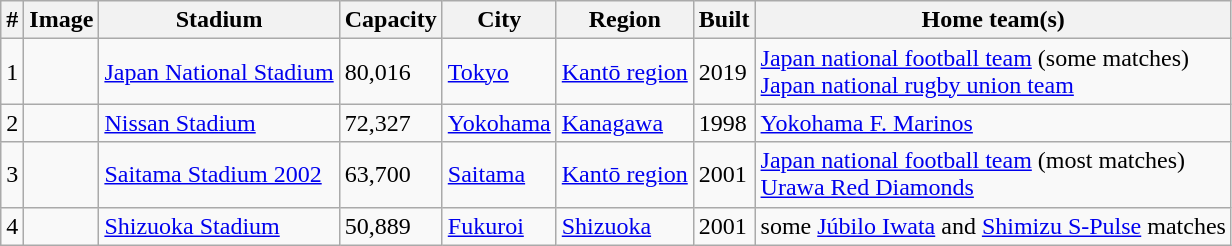<table class="wikitable sortable">
<tr>
<th>#</th>
<th>Image</th>
<th>Stadium</th>
<th>Capacity</th>
<th>City</th>
<th>Region</th>
<th>Built</th>
<th>Home team(s)</th>
</tr>
<tr>
<td>1</td>
<td></td>
<td><a href='#'>Japan National Stadium</a></td>
<td>80,016</td>
<td><a href='#'>Tokyo</a></td>
<td><a href='#'>Kantō region</a></td>
<td>2019</td>
<td><a href='#'>Japan national football team</a> (some matches)<br><a href='#'>Japan national rugby union team</a></td>
</tr>
<tr>
<td>2</td>
<td></td>
<td><a href='#'>Nissan Stadium</a></td>
<td>72,327</td>
<td><a href='#'>Yokohama</a></td>
<td><a href='#'>Kanagawa</a></td>
<td>1998</td>
<td><a href='#'>Yokohama F. Marinos</a></td>
</tr>
<tr>
<td>3</td>
<td></td>
<td><a href='#'>Saitama Stadium 2002</a></td>
<td>63,700</td>
<td><a href='#'>Saitama</a></td>
<td><a href='#'>Kantō region</a></td>
<td>2001</td>
<td><a href='#'>Japan national football team</a> (most matches)<br><a href='#'>Urawa Red Diamonds</a></td>
</tr>
<tr>
<td>4</td>
<td></td>
<td><a href='#'>Shizuoka Stadium</a></td>
<td>50,889</td>
<td><a href='#'>Fukuroi</a></td>
<td><a href='#'>Shizuoka</a></td>
<td>2001</td>
<td>some <a href='#'>Júbilo Iwata</a> and <a href='#'>Shimizu S-Pulse</a> matches</td>
</tr>
</table>
